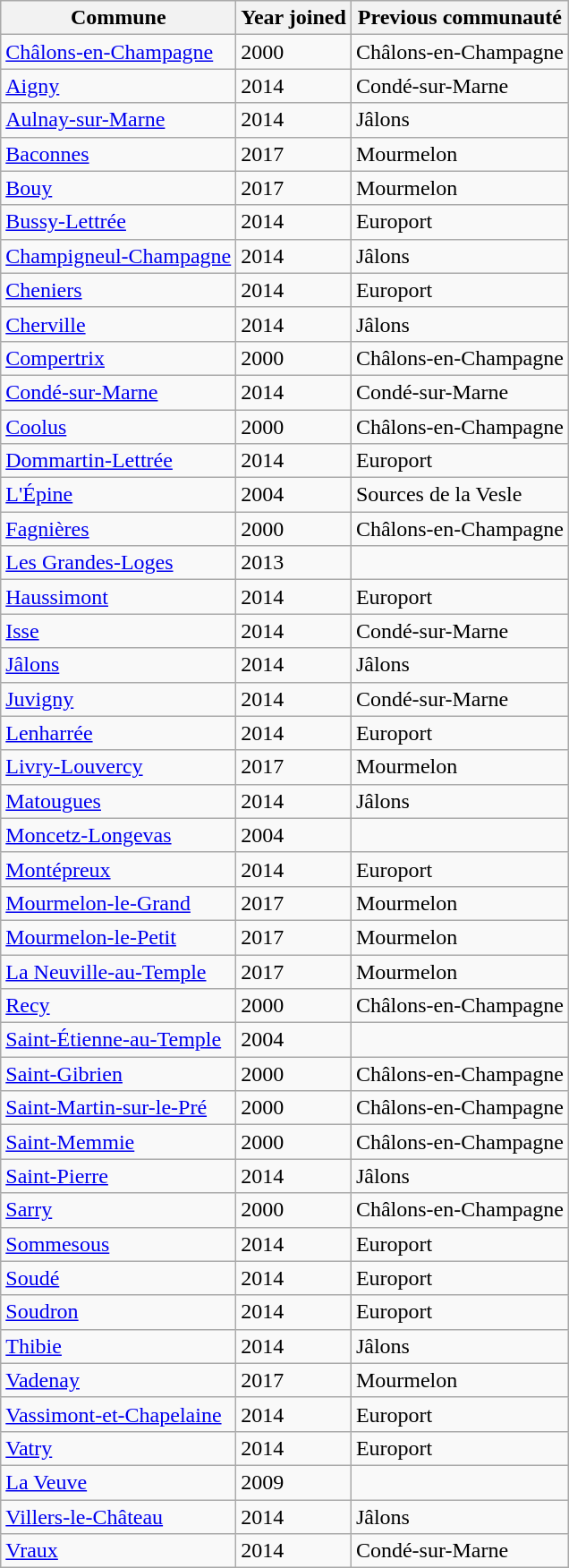<table class="wikitable sortable">
<tr>
<th>Commune</th>
<th>Year joined</th>
<th>Previous communauté</th>
</tr>
<tr>
<td><a href='#'>Châlons-en-Champagne</a></td>
<td>2000</td>
<td>Châlons-en-Champagne</td>
</tr>
<tr>
<td><a href='#'>Aigny</a></td>
<td>2014</td>
<td>Condé-sur-Marne</td>
</tr>
<tr>
<td><a href='#'>Aulnay-sur-Marne</a></td>
<td>2014</td>
<td>Jâlons</td>
</tr>
<tr>
<td><a href='#'>Baconnes</a></td>
<td>2017</td>
<td>Mourmelon</td>
</tr>
<tr>
<td><a href='#'>Bouy</a></td>
<td>2017</td>
<td>Mourmelon</td>
</tr>
<tr>
<td><a href='#'>Bussy-Lettrée</a></td>
<td>2014</td>
<td>Europort</td>
</tr>
<tr>
<td><a href='#'>Champigneul-Champagne</a></td>
<td>2014</td>
<td>Jâlons</td>
</tr>
<tr>
<td><a href='#'>Cheniers</a></td>
<td>2014</td>
<td>Europort</td>
</tr>
<tr>
<td><a href='#'>Cherville</a></td>
<td>2014</td>
<td>Jâlons</td>
</tr>
<tr>
<td><a href='#'>Compertrix</a></td>
<td>2000</td>
<td>Châlons-en-Champagne</td>
</tr>
<tr>
<td><a href='#'>Condé-sur-Marne</a></td>
<td>2014</td>
<td>Condé-sur-Marne</td>
</tr>
<tr>
<td><a href='#'>Coolus</a></td>
<td>2000</td>
<td>Châlons-en-Champagne</td>
</tr>
<tr>
<td><a href='#'>Dommartin-Lettrée</a></td>
<td>2014</td>
<td>Europort</td>
</tr>
<tr>
<td><a href='#'>L'Épine</a></td>
<td>2004</td>
<td>Sources de la Vesle</td>
</tr>
<tr>
<td><a href='#'>Fagnières</a></td>
<td>2000</td>
<td>Châlons-en-Champagne</td>
</tr>
<tr>
<td><a href='#'>Les Grandes-Loges</a></td>
<td>2013</td>
<td></td>
</tr>
<tr>
<td><a href='#'>Haussimont</a></td>
<td>2014</td>
<td>Europort</td>
</tr>
<tr>
<td><a href='#'>Isse</a></td>
<td>2014</td>
<td>Condé-sur-Marne</td>
</tr>
<tr>
<td><a href='#'>Jâlons</a></td>
<td>2014</td>
<td>Jâlons</td>
</tr>
<tr>
<td><a href='#'>Juvigny</a></td>
<td>2014</td>
<td>Condé-sur-Marne</td>
</tr>
<tr>
<td><a href='#'>Lenharrée</a></td>
<td>2014</td>
<td>Europort</td>
</tr>
<tr>
<td><a href='#'>Livry-Louvercy</a></td>
<td>2017</td>
<td>Mourmelon</td>
</tr>
<tr>
<td><a href='#'>Matougues</a></td>
<td>2014</td>
<td>Jâlons</td>
</tr>
<tr>
<td><a href='#'>Moncetz-Longevas</a></td>
<td>2004</td>
<td></td>
</tr>
<tr>
<td><a href='#'>Montépreux</a></td>
<td>2014</td>
<td>Europort</td>
</tr>
<tr>
<td><a href='#'>Mourmelon-le-Grand</a></td>
<td>2017</td>
<td>Mourmelon</td>
</tr>
<tr>
<td><a href='#'>Mourmelon-le-Petit</a></td>
<td>2017</td>
<td>Mourmelon</td>
</tr>
<tr>
<td><a href='#'>La Neuville-au-Temple</a></td>
<td>2017</td>
<td>Mourmelon</td>
</tr>
<tr>
<td><a href='#'>Recy</a></td>
<td>2000</td>
<td>Châlons-en-Champagne</td>
</tr>
<tr>
<td><a href='#'>Saint-Étienne-au-Temple</a></td>
<td>2004</td>
<td></td>
</tr>
<tr>
<td><a href='#'>Saint-Gibrien</a></td>
<td>2000</td>
<td>Châlons-en-Champagne</td>
</tr>
<tr>
<td><a href='#'>Saint-Martin-sur-le-Pré</a></td>
<td>2000</td>
<td>Châlons-en-Champagne</td>
</tr>
<tr>
<td><a href='#'>Saint-Memmie</a></td>
<td>2000</td>
<td>Châlons-en-Champagne</td>
</tr>
<tr>
<td><a href='#'>Saint-Pierre</a></td>
<td>2014</td>
<td>Jâlons</td>
</tr>
<tr>
<td><a href='#'>Sarry</a></td>
<td>2000</td>
<td>Châlons-en-Champagne</td>
</tr>
<tr>
<td><a href='#'>Sommesous</a></td>
<td>2014</td>
<td>Europort</td>
</tr>
<tr>
<td><a href='#'>Soudé</a></td>
<td>2014</td>
<td>Europort</td>
</tr>
<tr>
<td><a href='#'>Soudron</a></td>
<td>2014</td>
<td>Europort</td>
</tr>
<tr>
<td><a href='#'>Thibie</a></td>
<td>2014</td>
<td>Jâlons</td>
</tr>
<tr>
<td><a href='#'>Vadenay</a></td>
<td>2017</td>
<td>Mourmelon</td>
</tr>
<tr>
<td><a href='#'>Vassimont-et-Chapelaine</a></td>
<td>2014</td>
<td>Europort</td>
</tr>
<tr>
<td><a href='#'>Vatry</a></td>
<td>2014</td>
<td>Europort</td>
</tr>
<tr>
<td><a href='#'>La Veuve</a></td>
<td>2009</td>
<td></td>
</tr>
<tr>
<td><a href='#'>Villers-le-Château</a></td>
<td>2014</td>
<td>Jâlons</td>
</tr>
<tr>
<td><a href='#'>Vraux</a></td>
<td>2014</td>
<td>Condé-sur-Marne</td>
</tr>
</table>
